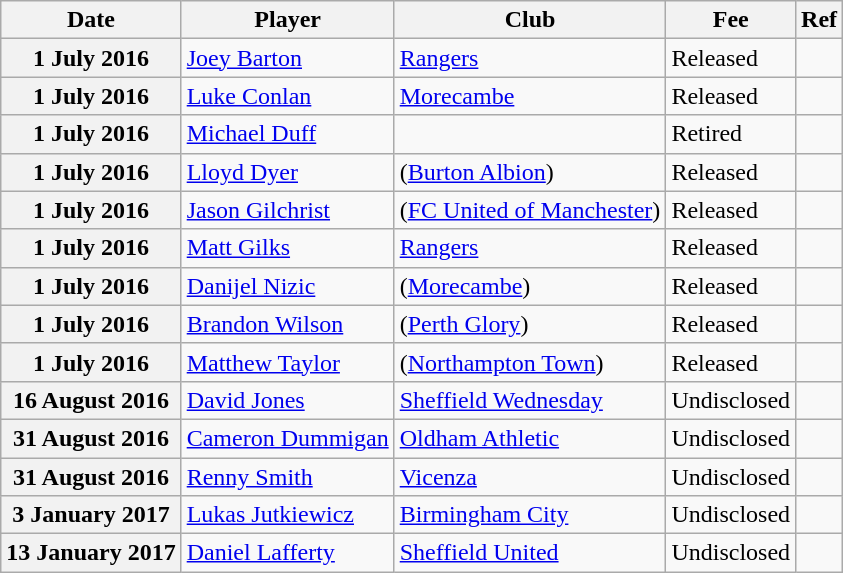<table class="wikitable plainrowheaders">
<tr>
<th scope=col>Date</th>
<th scope=col>Player</th>
<th scope=col>Club</th>
<th scope=col>Fee</th>
<th scope=col class=unsortable>Ref</th>
</tr>
<tr>
<th scope=row>1 July 2016</th>
<td><a href='#'>Joey Barton</a></td>
<td><a href='#'>Rangers</a></td>
<td>Released</td>
<td style="text-align:center;"></td>
</tr>
<tr>
<th scope=row>1 July 2016</th>
<td><a href='#'>Luke Conlan</a></td>
<td><a href='#'>Morecambe</a></td>
<td>Released</td>
<td style="text-align:center;"></td>
</tr>
<tr>
<th scope=row>1 July 2016</th>
<td><a href='#'>Michael Duff</a></td>
<td></td>
<td>Retired</td>
<td style="text-align:center;"></td>
</tr>
<tr>
<th scope=row>1 July 2016</th>
<td><a href='#'>Lloyd Dyer</a></td>
<td>(<a href='#'>Burton Albion</a>)</td>
<td>Released</td>
<td style="text-align:center;"></td>
</tr>
<tr>
<th scope=row>1 July 2016</th>
<td><a href='#'>Jason Gilchrist</a></td>
<td>(<a href='#'>FC United of Manchester</a>)</td>
<td>Released</td>
<td style="text-align:center;"></td>
</tr>
<tr>
<th scope=row>1 July 2016</th>
<td><a href='#'>Matt Gilks</a></td>
<td><a href='#'>Rangers</a></td>
<td>Released</td>
<td style="text-align:center;"></td>
</tr>
<tr>
<th scope=row>1 July 2016</th>
<td><a href='#'>Danijel Nizic</a></td>
<td>(<a href='#'>Morecambe</a>)</td>
<td>Released</td>
<td style="text-align:center;"></td>
</tr>
<tr>
<th scope=row>1 July 2016</th>
<td><a href='#'>Brandon Wilson</a></td>
<td>(<a href='#'>Perth Glory</a>)</td>
<td>Released</td>
<td style="text-align:center;"></td>
</tr>
<tr>
<th scope=row>1 July 2016</th>
<td><a href='#'>Matthew Taylor</a></td>
<td>(<a href='#'>Northampton Town</a>)</td>
<td>Released</td>
<td style="text-align:center;"></td>
</tr>
<tr>
<th scope=row>16 August 2016</th>
<td><a href='#'>David Jones</a></td>
<td><a href='#'>Sheffield Wednesday</a></td>
<td>Undisclosed</td>
<td style="text-align:center;"></td>
</tr>
<tr>
<th scope=row>31 August 2016</th>
<td><a href='#'>Cameron Dummigan</a></td>
<td><a href='#'>Oldham Athletic</a></td>
<td>Undisclosed</td>
<td style="text-align:center;"></td>
</tr>
<tr>
<th scope=row>31 August 2016</th>
<td><a href='#'>Renny Smith</a></td>
<td><a href='#'>Vicenza</a></td>
<td>Undisclosed</td>
<td style="text-align:center;"></td>
</tr>
<tr>
<th scope=row>3 January 2017</th>
<td><a href='#'>Lukas Jutkiewicz</a></td>
<td><a href='#'>Birmingham City</a></td>
<td>Undisclosed</td>
<td style="text-align:center;"></td>
</tr>
<tr>
<th scope=row>13 January 2017</th>
<td><a href='#'>Daniel Lafferty</a></td>
<td><a href='#'>Sheffield United</a></td>
<td>Undisclosed</td>
<td style="text-align:center;"></td>
</tr>
</table>
